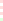<table style="font-size: 85%">
<tr>
<td style="background:#fdd;"></td>
</tr>
<tr>
<td style="background:#fdd;"></td>
</tr>
<tr>
<td style="background:#fdd;"></td>
</tr>
<tr>
<td style="background:#dfd;"></td>
</tr>
</table>
